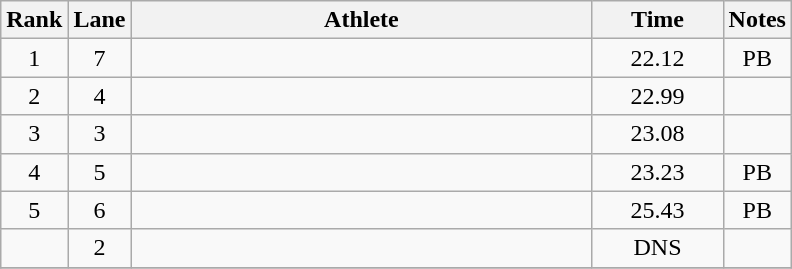<table class="wikitable" style="text-align:center">
<tr>
<th>Rank</th>
<th>Lane</th>
<th width=300>Athlete</th>
<th width=80>Time</th>
<th>Notes</th>
</tr>
<tr>
<td>1</td>
<td>7</td>
<td align=left></td>
<td>22.12</td>
<td>PB</td>
</tr>
<tr>
<td>2</td>
<td>4</td>
<td align=left></td>
<td>22.99</td>
<td></td>
</tr>
<tr>
<td>3</td>
<td>3</td>
<td align=left></td>
<td>23.08</td>
<td></td>
</tr>
<tr>
<td>4</td>
<td>5</td>
<td align=left></td>
<td>23.23</td>
<td>PB</td>
</tr>
<tr>
<td>5</td>
<td>6</td>
<td align=left></td>
<td>25.43</td>
<td>PB</td>
</tr>
<tr>
<td></td>
<td>2</td>
<td align=left></td>
<td>DNS</td>
<td></td>
</tr>
<tr>
</tr>
</table>
